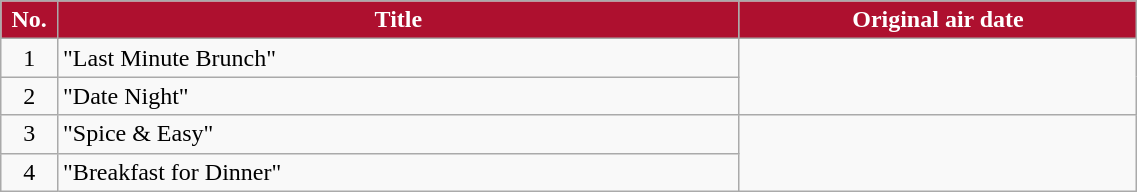<table class="wikitable plainrowheaders" style="width:60%;">
<tr>
<th style="background-color: #AE102F; color: #FFFFFF;" width=5%>No.</th>
<th style="background-color: #AE102F; color: #FFFFFF;" width=60%>Title</th>
<th style="background-color: #AE102F; color: #FFFFFF;">Original air date</th>
</tr>
<tr>
<td align=center>1</td>
<td>"Last Minute Brunch"</td>
<td align=center valign=center rowspan=2></td>
</tr>
<tr>
<td align=center>2</td>
<td>"Date Night"</td>
</tr>
<tr>
<td align=center>3</td>
<td>"Spice & Easy"</td>
<td align=center valign=center rowspan=2></td>
</tr>
<tr>
<td align=center>4</td>
<td>"Breakfast for Dinner"</td>
</tr>
</table>
